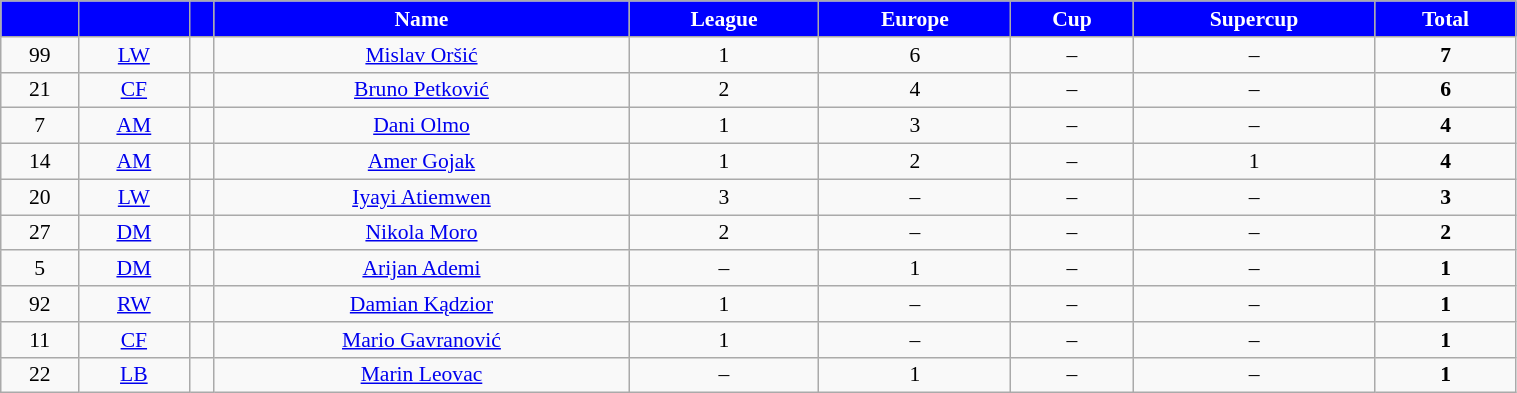<table class="wikitable" style="text-align:center; font-size:90%; width:80%;">
<tr>
<th style="background:#0000ff; color:white; text-align:center;"></th>
<th style="background:#0000ff; color:white; text-align:center;"></th>
<th style="background:#0000ff; color:white; text-align:center;"></th>
<th style="background:#0000ff; color:white; text-align:center;">Name</th>
<th style="background:#0000ff; color:white; text-align:center;">League</th>
<th style="background:#0000ff; color:white; text-align:center;">Europe</th>
<th style="background:#0000ff; color:white; text-align:center;">Cup</th>
<th style="background:#0000ff; color:white; text-align:center;">Supercup</th>
<th style="background:#0000ff; color:white; text-align:center;">Total</th>
</tr>
<tr>
<td>99</td>
<td><a href='#'>LW</a></td>
<td></td>
<td><a href='#'>Mislav Oršić</a></td>
<td>1</td>
<td>6</td>
<td>–</td>
<td>–</td>
<td><strong>7</strong></td>
</tr>
<tr>
<td>21</td>
<td><a href='#'>CF</a></td>
<td></td>
<td><a href='#'>Bruno Petković</a></td>
<td>2</td>
<td>4</td>
<td>–</td>
<td>–</td>
<td><strong>6</strong></td>
</tr>
<tr>
<td>7</td>
<td><a href='#'>AM</a></td>
<td></td>
<td><a href='#'>Dani Olmo</a></td>
<td>1</td>
<td>3</td>
<td>–</td>
<td>–</td>
<td><strong>4</strong></td>
</tr>
<tr>
<td>14</td>
<td><a href='#'>AM</a></td>
<td></td>
<td><a href='#'>Amer Gojak</a></td>
<td>1</td>
<td>2</td>
<td>–</td>
<td>1</td>
<td><strong>4</strong></td>
</tr>
<tr>
<td>20</td>
<td><a href='#'>LW</a></td>
<td></td>
<td><a href='#'>Iyayi Atiemwen</a></td>
<td>3</td>
<td>–</td>
<td>–</td>
<td>–</td>
<td><strong>3</strong></td>
</tr>
<tr>
<td>27</td>
<td><a href='#'>DM</a></td>
<td></td>
<td><a href='#'>Nikola Moro</a></td>
<td>2</td>
<td>–</td>
<td>–</td>
<td>–</td>
<td><strong>2</strong></td>
</tr>
<tr>
<td>5</td>
<td><a href='#'>DM</a></td>
<td></td>
<td><a href='#'>Arijan Ademi</a></td>
<td>–</td>
<td>1</td>
<td>–</td>
<td>–</td>
<td><strong>1</strong></td>
</tr>
<tr>
<td>92</td>
<td><a href='#'>RW</a></td>
<td></td>
<td><a href='#'>Damian Kądzior</a></td>
<td>1</td>
<td>–</td>
<td>–</td>
<td>–</td>
<td><strong>1</strong></td>
</tr>
<tr>
<td>11</td>
<td><a href='#'>CF</a></td>
<td></td>
<td><a href='#'>Mario Gavranović</a></td>
<td>1</td>
<td>–</td>
<td>–</td>
<td>–</td>
<td><strong>1</strong></td>
</tr>
<tr>
<td>22</td>
<td><a href='#'>LB</a></td>
<td></td>
<td><a href='#'>Marin Leovac</a></td>
<td>–</td>
<td>1</td>
<td>–</td>
<td>–</td>
<td><strong>1</strong></td>
</tr>
</table>
